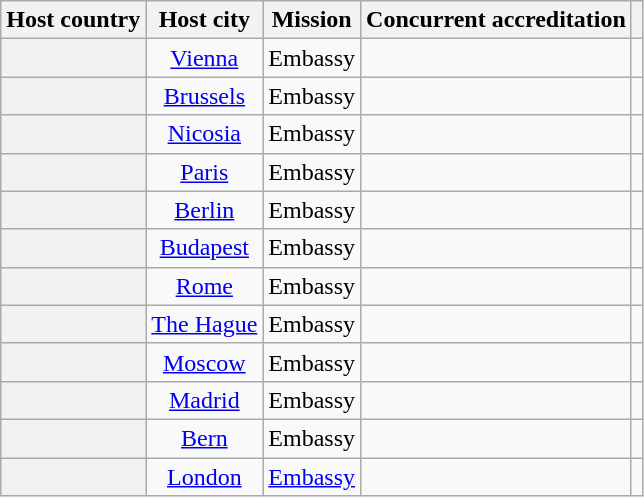<table class="wikitable plainrowheaders" style="text-align:center;">
<tr>
<th scope="col">Host country</th>
<th scope="col">Host city</th>
<th scope="col">Mission</th>
<th scope="col">Concurrent accreditation</th>
<th scope="col"></th>
</tr>
<tr>
<th scope="row"></th>
<td><a href='#'>Vienna</a></td>
<td>Embassy</td>
<td></td>
<td></td>
</tr>
<tr>
<th scope="row"></th>
<td><a href='#'>Brussels</a></td>
<td>Embassy</td>
<td></td>
<td></td>
</tr>
<tr>
<th scope="row"></th>
<td><a href='#'>Nicosia</a></td>
<td>Embassy</td>
<td></td>
<td></td>
</tr>
<tr>
<th scope="row"></th>
<td><a href='#'>Paris</a></td>
<td>Embassy</td>
<td></td>
<td></td>
</tr>
<tr>
<th scope="row"></th>
<td><a href='#'>Berlin</a></td>
<td>Embassy</td>
<td></td>
<td></td>
</tr>
<tr>
<th scope="row"></th>
<td><a href='#'>Budapest</a></td>
<td>Embassy</td>
<td></td>
<td></td>
</tr>
<tr>
<th scope="row"></th>
<td><a href='#'>Rome</a></td>
<td>Embassy</td>
<td></td>
<td></td>
</tr>
<tr>
<th scope="row"></th>
<td><a href='#'>The Hague</a></td>
<td>Embassy</td>
<td></td>
<td></td>
</tr>
<tr>
<th scope="row"></th>
<td><a href='#'>Moscow</a></td>
<td>Embassy</td>
<td></td>
<td></td>
</tr>
<tr>
<th scope="row"></th>
<td><a href='#'>Madrid</a></td>
<td>Embassy</td>
<td></td>
<td></td>
</tr>
<tr>
<th scope="row"></th>
<td><a href='#'>Bern</a></td>
<td>Embassy</td>
<td></td>
<td></td>
</tr>
<tr>
<th scope="row"></th>
<td><a href='#'>London</a></td>
<td><a href='#'>Embassy</a></td>
<td></td>
<td></td>
</tr>
</table>
